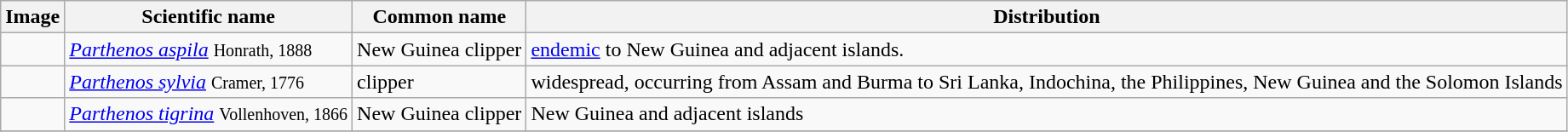<table class="wikitable">
<tr>
<th>Image</th>
<th>Scientific name</th>
<th>Common name</th>
<th>Distribution</th>
</tr>
<tr>
<td></td>
<td><em><a href='#'>Parthenos aspila</a></em> <small>Honrath, 1888</small></td>
<td>New Guinea clipper</td>
<td><a href='#'>endemic</a> to New Guinea and adjacent islands.</td>
</tr>
<tr>
<td></td>
<td><em><a href='#'>Parthenos sylvia</a></em> <small>Cramer, 1776</small></td>
<td>clipper</td>
<td>widespread, occurring from Assam and Burma to Sri Lanka, Indochina, the Philippines, New Guinea and the Solomon Islands</td>
</tr>
<tr>
<td></td>
<td><em><a href='#'>Parthenos tigrina</a></em> <small>Vollenhoven, 1866</small></td>
<td>New Guinea clipper</td>
<td>New Guinea and adjacent islands</td>
</tr>
<tr>
</tr>
</table>
